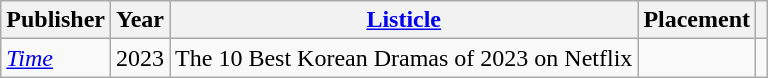<table class="wikitable plainrowheaders">
<tr>
<th scope="col">Publisher</th>
<th scope="col">Year</th>
<th scope="col"><a href='#'>Listicle</a></th>
<th scope="col">Placement</th>
<th scope="col"></th>
</tr>
<tr>
<td><em><a href='#'>Time</a></em></td>
<td style="text-align:center">2023</td>
<td>The 10 Best Korean Dramas of 2023 on Netflix</td>
<td></td>
<td style="text-align:center"></td>
</tr>
</table>
